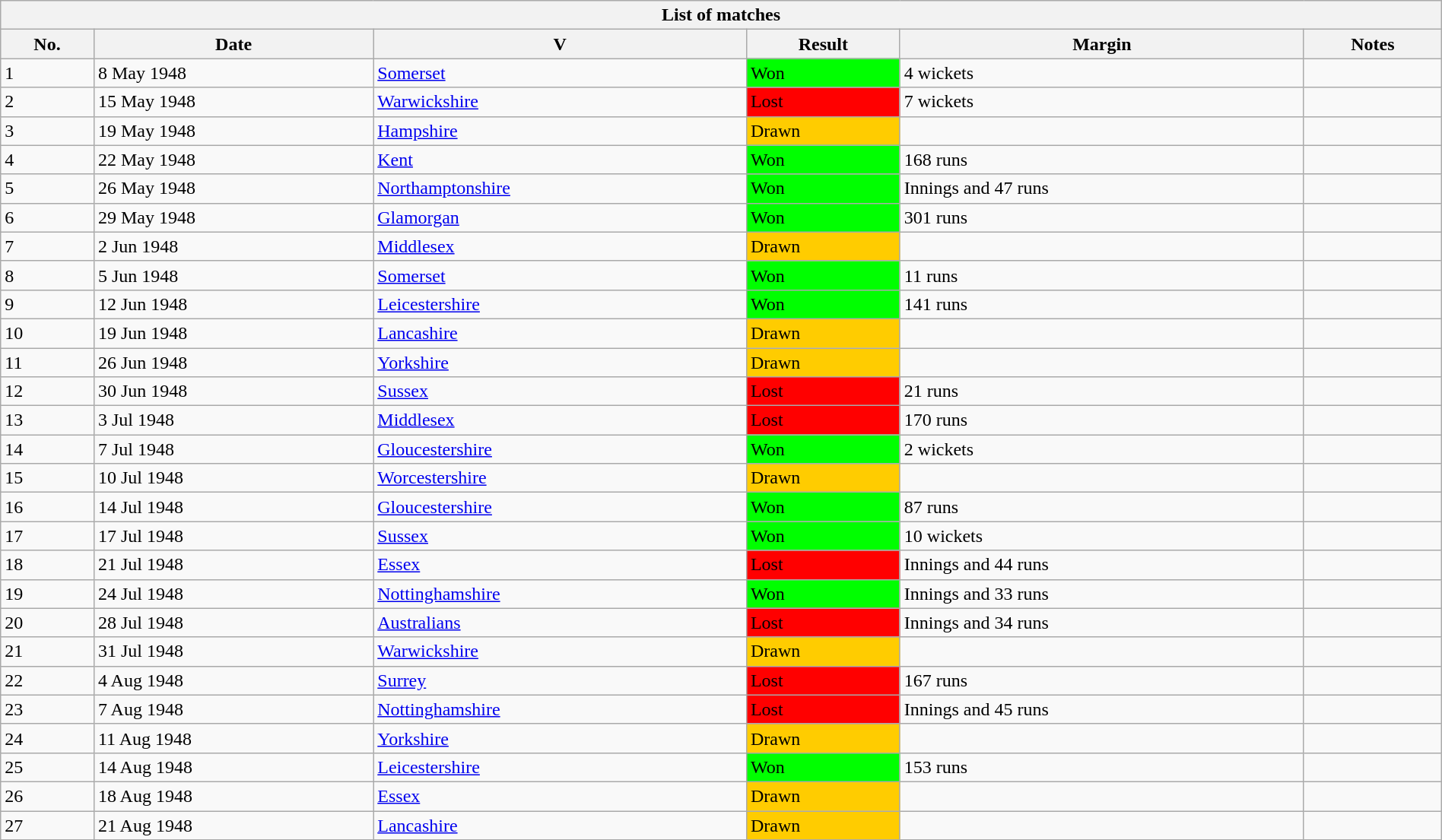<table class="wikitable" width="100%">
<tr>
<th bgcolor="#efefef" colspan=6>List of matches</th>
</tr>
<tr bgcolor="#efefef">
<th>No.</th>
<th>Date</th>
<th>V</th>
<th>Result</th>
<th>Margin</th>
<th>Notes</th>
</tr>
<tr>
<td>1</td>
<td>8 May 1948</td>
<td><a href='#'>Somerset</a><br></td>
<td bgcolor="#00FF00">Won</td>
<td>4 wickets</td>
<td></td>
</tr>
<tr>
<td>2</td>
<td>15 May 1948</td>
<td><a href='#'>Warwickshire</a> <br></td>
<td bgcolor="#FF0000">Lost</td>
<td>7 wickets</td>
<td></td>
</tr>
<tr>
<td>3</td>
<td>19 May 1948</td>
<td><a href='#'>Hampshire</a><br></td>
<td bgcolor="#FFCC00">Drawn</td>
<td></td>
<td></td>
</tr>
<tr>
<td>4</td>
<td>22 May 1948</td>
<td><a href='#'>Kent</a> <br> </td>
<td bgcolor="#00FF00">Won</td>
<td>168 runs</td>
<td></td>
</tr>
<tr>
<td>5</td>
<td>26 May 1948</td>
<td><a href='#'>Northamptonshire</a> <br> </td>
<td bgcolor="#00FF00">Won</td>
<td>Innings and 47 runs</td>
<td></td>
</tr>
<tr>
<td>6</td>
<td>29 May 1948</td>
<td><a href='#'>Glamorgan</a> <br> </td>
<td bgcolor="#00FF00">Won</td>
<td>301 runs</td>
<td></td>
</tr>
<tr>
<td>7</td>
<td>2 Jun 1948</td>
<td><a href='#'>Middlesex</a> <br> </td>
<td bgcolor="#FFCC00">Drawn</td>
<td></td>
<td></td>
</tr>
<tr>
<td>8</td>
<td>5 Jun 1948</td>
<td><a href='#'>Somerset</a><br></td>
<td bgcolor="#00FF00">Won</td>
<td>11 runs</td>
<td></td>
</tr>
<tr>
<td>9</td>
<td>12 Jun 1948</td>
<td><a href='#'>Leicestershire</a><br></td>
<td bgcolor="#00FF00">Won</td>
<td>141 runs</td>
<td></td>
</tr>
<tr>
<td>10</td>
<td>19 Jun 1948</td>
<td><a href='#'>Lancashire</a> <br> </td>
<td bgcolor="#FFCC00">Drawn</td>
<td></td>
<td></td>
</tr>
<tr>
<td>11</td>
<td>26 Jun 1948</td>
<td><a href='#'>Yorkshire</a> <br> </td>
<td bgcolor="#FFCC00">Drawn</td>
<td></td>
<td></td>
</tr>
<tr>
<td>12</td>
<td>30 Jun 1948</td>
<td><a href='#'>Sussex</a>  <br></td>
<td bgcolor="#FF0000">Lost</td>
<td>21 runs</td>
<td></td>
</tr>
<tr>
<td>13</td>
<td>3 Jul 1948</td>
<td><a href='#'>Middlesex</a> <br></td>
<td bgcolor="#FF0000">Lost</td>
<td>170 runs</td>
<td></td>
</tr>
<tr>
<td>14</td>
<td>7 Jul 1948</td>
<td><a href='#'>Gloucestershire</a> <br></td>
<td bgcolor="#00FF00">Won</td>
<td>2 wickets</td>
<td></td>
</tr>
<tr>
<td>15</td>
<td>10 Jul 1948</td>
<td><a href='#'>Worcestershire</a>  <br> </td>
<td bgcolor="#FFCC00">Drawn</td>
<td></td>
<td></td>
</tr>
<tr>
<td>16</td>
<td>14 Jul 1948</td>
<td><a href='#'>Gloucestershire</a> <br></td>
<td bgcolor="#00FF00">Won</td>
<td>87 runs</td>
<td></td>
</tr>
<tr>
<td>17</td>
<td>17 Jul 1948</td>
<td><a href='#'>Sussex</a>  <br></td>
<td bgcolor="#00FF00">Won</td>
<td>10 wickets</td>
<td></td>
</tr>
<tr>
<td>18</td>
<td>21 Jul 1948</td>
<td><a href='#'>Essex</a>  <br></td>
<td bgcolor="#FF0000">Lost</td>
<td>Innings and 44 runs</td>
<td></td>
</tr>
<tr>
<td>19</td>
<td>24 Jul 1948</td>
<td><a href='#'>Nottinghamshire</a><br> </td>
<td bgcolor="#00FF00">Won</td>
<td>Innings and 33 runs</td>
<td></td>
</tr>
<tr>
<td>20</td>
<td>28 Jul 1948</td>
<td><a href='#'>Australians</a><br></td>
<td bgcolor="#FF0000">Lost</td>
<td>Innings and 34 runs</td>
<td></td>
</tr>
<tr>
<td>21</td>
<td>31 Jul 1948</td>
<td><a href='#'>Warwickshire</a> <br> </td>
<td bgcolor="#FFCC00">Drawn</td>
<td></td>
<td></td>
</tr>
<tr>
<td>22</td>
<td>4 Aug 1948</td>
<td><a href='#'>Surrey</a><br> </td>
<td bgcolor="#FF0000">Lost</td>
<td>167 runs</td>
<td></td>
</tr>
<tr>
<td>23</td>
<td>7 Aug 1948</td>
<td><a href='#'>Nottinghamshire</a> <br> </td>
<td bgcolor="#FF0000">Lost</td>
<td>Innings and 45 runs</td>
<td></td>
</tr>
<tr>
<td>24</td>
<td>11 Aug 1948</td>
<td><a href='#'>Yorkshire</a> <br> </td>
<td bgcolor="#FFCC00">Drawn</td>
<td></td>
<td></td>
</tr>
<tr>
<td>25</td>
<td>14 Aug 1948</td>
<td><a href='#'>Leicestershire</a><br> </td>
<td bgcolor="#00FF00">Won</td>
<td>153 runs</td>
<td></td>
</tr>
<tr>
<td>26</td>
<td>18 Aug 1948</td>
<td><a href='#'>Essex</a>  <br></td>
<td bgcolor="#FFCC00">Drawn</td>
<td></td>
<td></td>
</tr>
<tr>
<td>27</td>
<td>21 Aug 1948</td>
<td><a href='#'>Lancashire</a> <br> </td>
<td bgcolor="#FFCC00">Drawn</td>
<td></td>
<td></td>
</tr>
<tr>
</tr>
</table>
